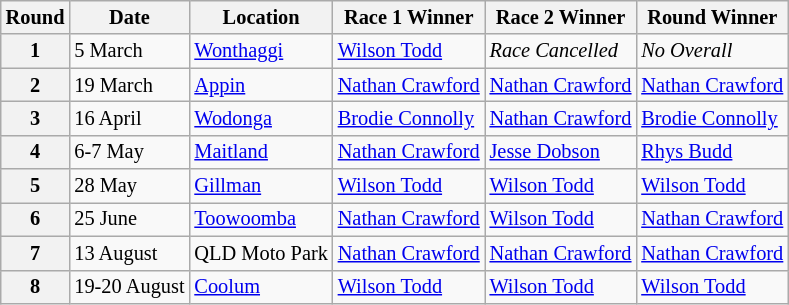<table class="wikitable" style="font-size: 85%;">
<tr>
<th>Round</th>
<th>Date</th>
<th>Location</th>
<th>Race 1 Winner</th>
<th>Race 2 Winner</th>
<th>Round Winner</th>
</tr>
<tr>
<th>1</th>
<td>5 March</td>
<td> <a href='#'>Wonthaggi</a></td>
<td> <a href='#'>Wilson Todd</a></td>
<td><em>Race Cancelled</em></td>
<td><em>No Overall</em></td>
</tr>
<tr>
<th>2</th>
<td>19 March</td>
<td> <a href='#'>Appin</a></td>
<td> <a href='#'>Nathan Crawford</a></td>
<td> <a href='#'>Nathan Crawford</a></td>
<td> <a href='#'>Nathan Crawford</a></td>
</tr>
<tr>
<th>3</th>
<td>16 April</td>
<td> <a href='#'>Wodonga</a></td>
<td> <a href='#'>Brodie Connolly</a></td>
<td> <a href='#'>Nathan Crawford</a></td>
<td> <a href='#'>Brodie Connolly</a></td>
</tr>
<tr>
<th>4</th>
<td>6-7 May</td>
<td> <a href='#'>Maitland</a></td>
<td> <a href='#'>Nathan Crawford</a></td>
<td> <a href='#'>Jesse Dobson</a></td>
<td> <a href='#'>Rhys Budd</a></td>
</tr>
<tr>
<th>5</th>
<td>28 May</td>
<td> <a href='#'>Gillman</a></td>
<td> <a href='#'>Wilson Todd</a></td>
<td> <a href='#'>Wilson Todd</a></td>
<td> <a href='#'>Wilson Todd</a></td>
</tr>
<tr>
<th>6</th>
<td>25 June</td>
<td> <a href='#'>Toowoomba</a></td>
<td> <a href='#'>Nathan Crawford</a></td>
<td> <a href='#'>Wilson Todd</a></td>
<td> <a href='#'>Nathan Crawford</a></td>
</tr>
<tr>
<th>7</th>
<td>13 August</td>
<td> QLD Moto Park</td>
<td> <a href='#'>Nathan Crawford</a></td>
<td> <a href='#'>Nathan Crawford</a></td>
<td> <a href='#'>Nathan Crawford</a></td>
</tr>
<tr>
<th>8</th>
<td>19-20 August</td>
<td> <a href='#'>Coolum</a></td>
<td> <a href='#'>Wilson Todd</a></td>
<td> <a href='#'>Wilson Todd</a></td>
<td> <a href='#'>Wilson Todd</a></td>
</tr>
</table>
